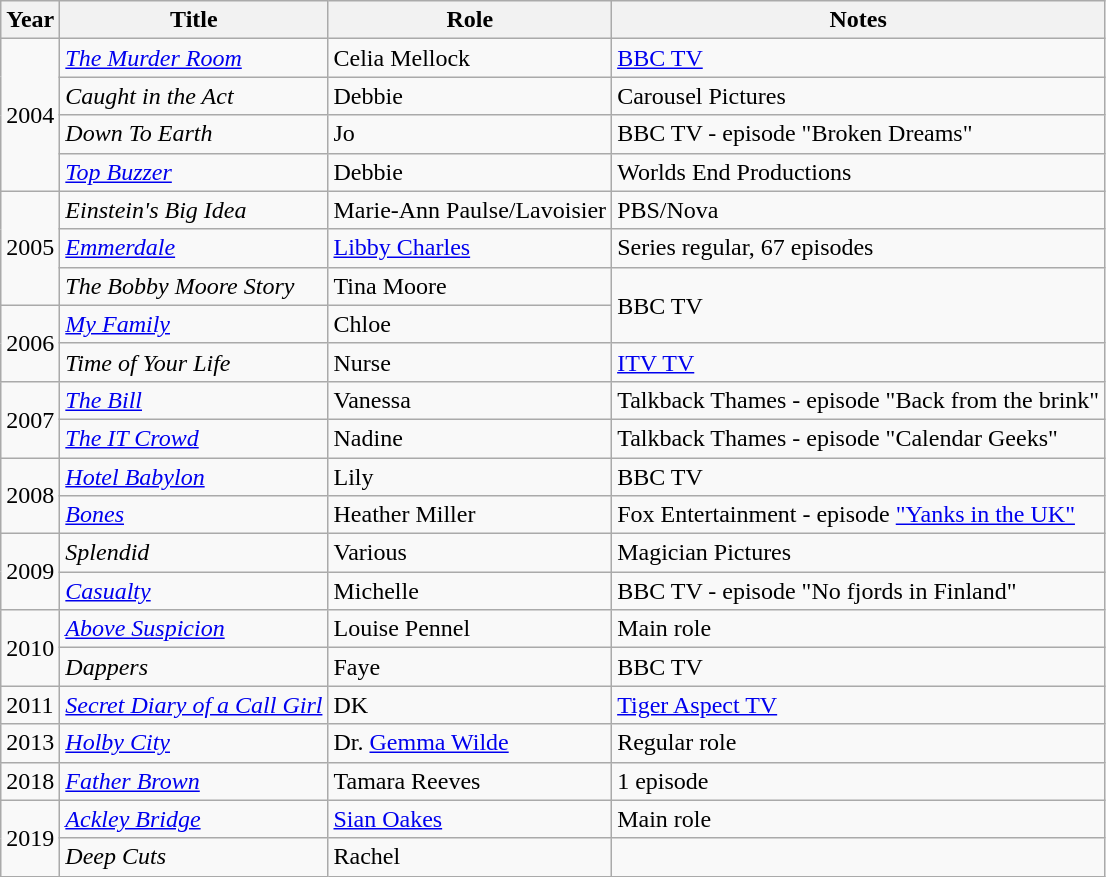<table class="wikitable unsortable">
<tr>
<th>Year</th>
<th>Title</th>
<th>Role</th>
<th>Notes</th>
</tr>
<tr>
<td rowspan=4>2004</td>
<td><em><a href='#'>The Murder Room</a></em></td>
<td>Celia Mellock</td>
<td><a href='#'>BBC TV</a></td>
</tr>
<tr>
<td><em>Caught in the Act</em></td>
<td>Debbie</td>
<td>Carousel Pictures</td>
</tr>
<tr>
<td><em>Down To Earth</em></td>
<td>Jo</td>
<td>BBC TV - episode "Broken Dreams"</td>
</tr>
<tr>
<td><em><a href='#'>Top Buzzer</a></em></td>
<td>Debbie</td>
<td>Worlds End Productions</td>
</tr>
<tr>
<td rowspan=3>2005</td>
<td><em>Einstein's Big Idea</em></td>
<td>Marie-Ann Paulse/Lavoisier</td>
<td>PBS/Nova</td>
</tr>
<tr>
<td><em><a href='#'>Emmerdale</a></em></td>
<td><a href='#'>Libby Charles</a></td>
<td>Series regular, 67 episodes</td>
</tr>
<tr>
<td><em>The Bobby Moore Story</em></td>
<td>Tina Moore</td>
<td rowspan=2>BBC TV</td>
</tr>
<tr>
<td rowspan=2>2006</td>
<td><em><a href='#'>My Family</a></em></td>
<td>Chloe</td>
</tr>
<tr>
<td><em>Time of Your Life</em></td>
<td>Nurse</td>
<td><a href='#'>ITV TV</a></td>
</tr>
<tr>
<td rowspan=2>2007</td>
<td><em><a href='#'>The Bill</a></em></td>
<td>Vanessa</td>
<td>Talkback Thames - episode "Back from the brink"</td>
</tr>
<tr>
<td><em><a href='#'>The IT Crowd</a></em></td>
<td>Nadine</td>
<td>Talkback Thames - episode "Calendar Geeks"</td>
</tr>
<tr>
<td rowspan=2>2008</td>
<td><em><a href='#'>Hotel Babylon</a></em></td>
<td>Lily</td>
<td>BBC TV</td>
</tr>
<tr>
<td><em><a href='#'>Bones</a></em></td>
<td>Heather Miller</td>
<td>Fox Entertainment - episode <a href='#'>"Yanks in the UK"</a></td>
</tr>
<tr>
<td rowspan=2>2009</td>
<td><em>Splendid</em></td>
<td>Various</td>
<td>Magician Pictures</td>
</tr>
<tr>
<td><em><a href='#'>Casualty</a></em></td>
<td>Michelle</td>
<td>BBC TV - episode "No fjords in Finland"</td>
</tr>
<tr>
<td rowspan=2>2010</td>
<td><em><a href='#'>Above Suspicion</a></em></td>
<td>Louise Pennel</td>
<td>Main role</td>
</tr>
<tr>
<td><em>Dappers</em></td>
<td>Faye</td>
<td>BBC TV</td>
</tr>
<tr>
<td>2011</td>
<td><em><a href='#'>Secret Diary of a Call Girl</a></em></td>
<td>DK</td>
<td><a href='#'>Tiger Aspect TV</a></td>
</tr>
<tr>
<td>2013</td>
<td><em><a href='#'>Holby City</a></em></td>
<td>Dr. <a href='#'>Gemma Wilde</a></td>
<td>Regular role</td>
</tr>
<tr>
<td>2018</td>
<td><em><a href='#'>Father Brown</a></em></td>
<td>Tamara Reeves</td>
<td>1 episode</td>
</tr>
<tr>
<td rowspan=2>2019</td>
<td><em><a href='#'>Ackley Bridge</a></em></td>
<td><a href='#'>Sian Oakes</a></td>
<td>Main role</td>
</tr>
<tr>
<td><em>Deep Cuts</em></td>
<td>Rachel</td>
<td></td>
</tr>
</table>
